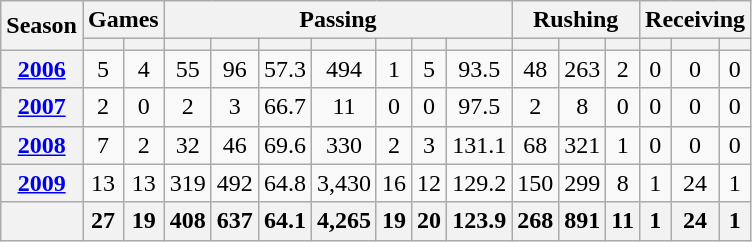<table class="wikitable" style="text-align:center;">
<tr>
<th rowspan="2">Season</th>
<th colspan="2">Games</th>
<th colspan="7">Passing</th>
<th colspan="3">Rushing</th>
<th colspan="3">Receiving</th>
</tr>
<tr>
<th></th>
<th></th>
<th></th>
<th></th>
<th></th>
<th></th>
<th></th>
<th></th>
<th></th>
<th></th>
<th></th>
<th></th>
<th></th>
<th></th>
<th></th>
</tr>
<tr>
<th><a href='#'>2006</a></th>
<td>5</td>
<td>4</td>
<td>55</td>
<td>96</td>
<td>57.3</td>
<td>494</td>
<td>1</td>
<td>5</td>
<td>93.5</td>
<td>48</td>
<td>263</td>
<td>2</td>
<td>0</td>
<td>0</td>
<td>0</td>
</tr>
<tr>
<th><a href='#'>2007</a></th>
<td>2</td>
<td>0</td>
<td>2</td>
<td>3</td>
<td>66.7</td>
<td>11</td>
<td>0</td>
<td>0</td>
<td>97.5</td>
<td>2</td>
<td>8</td>
<td>0</td>
<td>0</td>
<td>0</td>
<td>0</td>
</tr>
<tr>
<th><a href='#'>2008</a></th>
<td>7</td>
<td>2</td>
<td>32</td>
<td>46</td>
<td>69.6</td>
<td>330</td>
<td>2</td>
<td>3</td>
<td>131.1</td>
<td>68</td>
<td>321</td>
<td>1</td>
<td>0</td>
<td>0</td>
<td>0</td>
</tr>
<tr>
<th><a href='#'>2009</a></th>
<td>13</td>
<td>13</td>
<td>319</td>
<td>492</td>
<td>64.8</td>
<td>3,430</td>
<td>16</td>
<td>12</td>
<td>129.2</td>
<td>150</td>
<td>299</td>
<td>8</td>
<td>1</td>
<td>24</td>
<td>1</td>
</tr>
<tr>
<th></th>
<th>27</th>
<th>19</th>
<th>408</th>
<th>637</th>
<th>64.1</th>
<th>4,265</th>
<th>19</th>
<th>20</th>
<th>123.9</th>
<th>268</th>
<th>891</th>
<th>11</th>
<th>1</th>
<th>24</th>
<th>1</th>
</tr>
</table>
